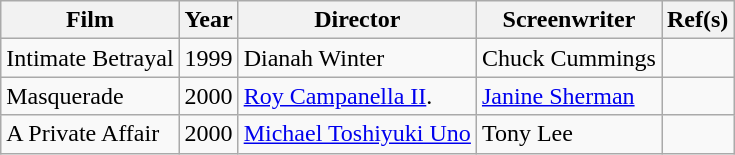<table class="wikitable">
<tr>
<th>Film</th>
<th>Year</th>
<th>Director</th>
<th>Screenwriter</th>
<th>Ref(s)</th>
</tr>
<tr>
<td>Intimate Betrayal</td>
<td>1999</td>
<td>Dianah Winter</td>
<td>Chuck Cummings</td>
<td></td>
</tr>
<tr>
<td>Masquerade</td>
<td>2000</td>
<td><a href='#'>Roy Campanella II</a>.</td>
<td><a href='#'>Janine Sherman</a></td>
<td></td>
</tr>
<tr>
<td>A Private Affair</td>
<td>2000</td>
<td><a href='#'>Michael Toshiyuki Uno</a></td>
<td>Tony Lee</td>
<td></td>
</tr>
</table>
